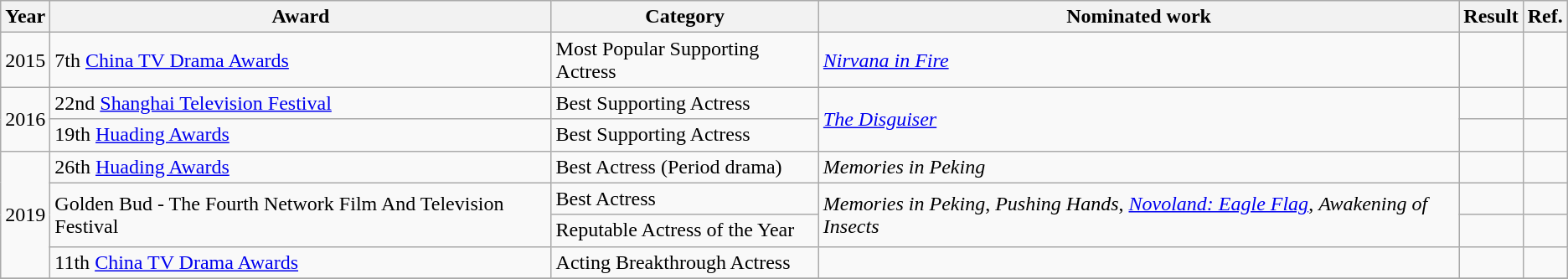<table class="wikitable">
<tr>
<th>Year</th>
<th>Award</th>
<th>Category</th>
<th>Nominated work</th>
<th>Result</th>
<th>Ref.</th>
</tr>
<tr>
<td>2015</td>
<td>7th <a href='#'>China TV Drama Awards</a></td>
<td>Most Popular Supporting Actress</td>
<td><em><a href='#'>Nirvana in Fire</a></em></td>
<td></td>
<td></td>
</tr>
<tr>
<td rowspan=2>2016</td>
<td>22nd <a href='#'>Shanghai Television Festival</a></td>
<td>Best Supporting Actress</td>
<td rowspan=2><em><a href='#'>The Disguiser</a></em></td>
<td></td>
<td></td>
</tr>
<tr>
<td>19th <a href='#'>Huading Awards</a></td>
<td>Best Supporting Actress</td>
<td></td>
<td></td>
</tr>
<tr>
<td rowspan=4>2019</td>
<td>26th <a href='#'>Huading Awards</a></td>
<td>Best Actress (Period drama)</td>
<td><em>Memories in Peking</em></td>
<td></td>
<td></td>
</tr>
<tr>
<td rowspan=2>Golden Bud - The Fourth Network Film And Television Festival</td>
<td>Best Actress</td>
<td rowspan=2><em>Memories in Peking</em>, <em>Pushing Hands</em>, <em><a href='#'>Novoland: Eagle Flag</a></em>, <em>Awakening of Insects</em></td>
<td></td>
<td></td>
</tr>
<tr>
<td>Reputable Actress of the Year</td>
<td></td>
<td></td>
</tr>
<tr>
<td>11th <a href='#'>China TV Drama Awards</a></td>
<td>Acting Breakthrough Actress</td>
<td></td>
<td></td>
<td></td>
</tr>
<tr>
</tr>
</table>
